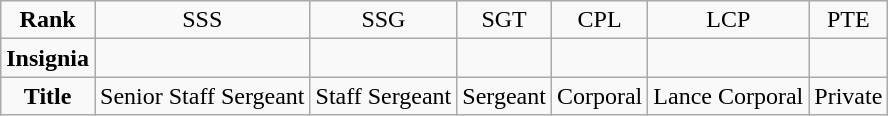<table class="wikitable" style="text-align:center">
<tr>
<td><strong>Rank</strong></td>
<td>SSS</td>
<td>SSG</td>
<td>SGT</td>
<td>CPL</td>
<td>LCP</td>
<td>PTE</td>
</tr>
<tr>
<td><strong>Insignia</strong></td>
<td></td>
<td></td>
<td></td>
<td></td>
<td></td>
<td></td>
</tr>
<tr>
<td><strong>Title</strong></td>
<td>Senior Staff Sergeant</td>
<td>Staff Sergeant</td>
<td>Sergeant</td>
<td>Corporal</td>
<td>Lance Corporal</td>
<td>Private</td>
</tr>
</table>
